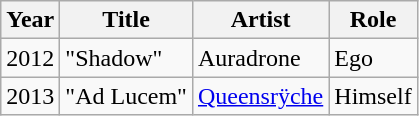<table class="wikitable sortable">
<tr>
<th>Year</th>
<th>Title</th>
<th>Artist</th>
<th>Role</th>
</tr>
<tr>
<td>2012</td>
<td>"Shadow"</td>
<td>Auradrone</td>
<td>Ego</td>
</tr>
<tr>
<td>2013</td>
<td>"Ad Lucem"</td>
<td><a href='#'>Queensrÿche</a></td>
<td>Himself</td>
</tr>
</table>
